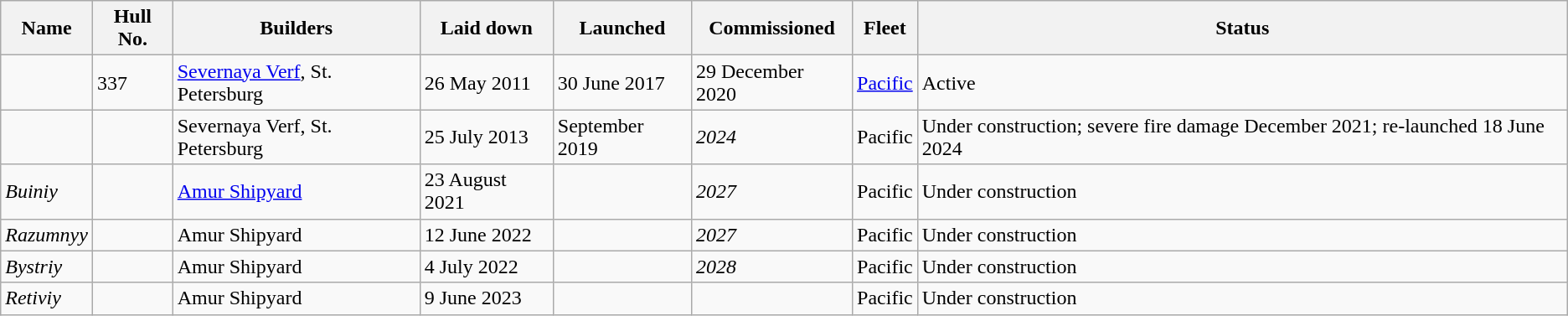<table class="wikitable">
<tr>
<th>Name</th>
<th>Hull No.</th>
<th>Builders</th>
<th>Laid down</th>
<th>Launched</th>
<th>Commissioned</th>
<th>Fleet</th>
<th>Status</th>
</tr>
<tr>
<td></td>
<td>337</td>
<td><a href='#'>Severnaya Verf</a>, St. Petersburg</td>
<td>26 May 2011</td>
<td>30 June 2017</td>
<td>29 December 2020</td>
<td><a href='#'>Pacific</a></td>
<td>Active</td>
</tr>
<tr>
<td></td>
<td></td>
<td>Severnaya Verf, St. Petersburg</td>
<td>25 July 2013</td>
<td>September 2019</td>
<td><em>2024</em></td>
<td>Pacific</td>
<td>Under construction; severe fire damage December 2021; re-launched 18 June 2024</td>
</tr>
<tr>
<td><em>Buiniy</em></td>
<td></td>
<td><a href='#'>Amur Shipyard</a></td>
<td>23 August 2021</td>
<td></td>
<td><em>2027</em></td>
<td>Pacific</td>
<td>Under construction</td>
</tr>
<tr>
<td><em>Razumnyy</em></td>
<td></td>
<td>Amur Shipyard</td>
<td>12 June 2022</td>
<td></td>
<td><em>2027</em></td>
<td>Pacific</td>
<td>Under construction</td>
</tr>
<tr>
<td><em>Bystriy</em></td>
<td></td>
<td>Amur Shipyard</td>
<td>4 July 2022</td>
<td></td>
<td><em>2028</em></td>
<td>Pacific</td>
<td>Under construction</td>
</tr>
<tr>
<td><em>Retiviy</em></td>
<td></td>
<td>Amur Shipyard</td>
<td>9 June 2023</td>
<td></td>
<td></td>
<td>Pacific</td>
<td>Under construction</td>
</tr>
</table>
